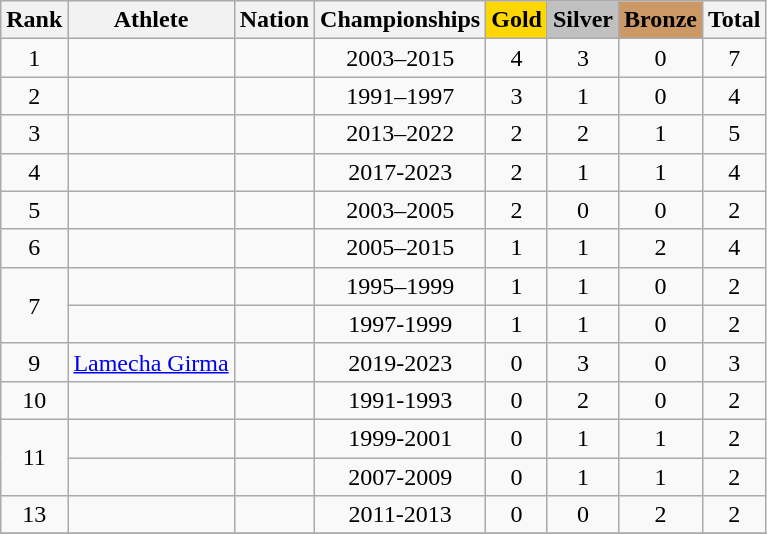<table class="wikitable sortable" style="text-align:center">
<tr>
<th>Rank</th>
<th>Athlete</th>
<th>Nation</th>
<th>Championships</th>
<th style="background-color:gold">Gold</th>
<th style="background-color:silver">Silver</th>
<th style="background-color:#cc9966">Bronze</th>
<th>Total</th>
</tr>
<tr>
<td>1</td>
<td align=left></td>
<td align=left></td>
<td>2003–2015</td>
<td>4</td>
<td>3</td>
<td>0</td>
<td>7</td>
</tr>
<tr>
<td>2</td>
<td align=left></td>
<td align=left></td>
<td>1991–1997</td>
<td>3</td>
<td>1</td>
<td>0</td>
<td>4</td>
</tr>
<tr>
<td>3</td>
<td align=left></td>
<td align=left></td>
<td>2013–2022</td>
<td>2</td>
<td>2</td>
<td>1</td>
<td>5</td>
</tr>
<tr>
<td>4</td>
<td align="left"></td>
<td align="left"></td>
<td>2017-2023</td>
<td>2</td>
<td>1</td>
<td>1</td>
<td>4</td>
</tr>
<tr>
<td>5</td>
<td align="left"></td>
<td align="left"></td>
<td>2003–2005</td>
<td>2</td>
<td>0</td>
<td>0</td>
<td>2</td>
</tr>
<tr>
<td>6</td>
<td align="left"></td>
<td align="left"></td>
<td>2005–2015</td>
<td>1</td>
<td>1</td>
<td>2</td>
<td>4</td>
</tr>
<tr>
<td rowspan="2">7</td>
<td align="left"></td>
<td align="left"></td>
<td>1995–1999</td>
<td>1</td>
<td>1</td>
<td>0</td>
<td>2</td>
</tr>
<tr>
<td align="left"></td>
<td align="left"></td>
<td>1997-1999</td>
<td>1</td>
<td>1</td>
<td>0</td>
<td>2</td>
</tr>
<tr>
<td>9</td>
<td align=left><a href='#'>Lamecha Girma</a></td>
<td align=left></td>
<td>2019-2023</td>
<td>0</td>
<td>3</td>
<td>0</td>
<td>3</td>
</tr>
<tr>
<td>10</td>
<td align="left"></td>
<td align="left"></td>
<td>1991-1993</td>
<td>0</td>
<td>2</td>
<td>0</td>
<td>2</td>
</tr>
<tr>
<td rowspan="2">11</td>
<td align="left"></td>
<td align="left"></td>
<td>1999-2001</td>
<td>0</td>
<td>1</td>
<td>1</td>
<td>2</td>
</tr>
<tr>
<td align="left"></td>
<td align="left"></td>
<td>2007-2009</td>
<td>0</td>
<td>1</td>
<td>1</td>
<td>2</td>
</tr>
<tr>
<td>13</td>
<td align="left"></td>
<td align="left"></td>
<td>2011-2013</td>
<td>0</td>
<td>0</td>
<td>2</td>
<td>2</td>
</tr>
<tr>
</tr>
</table>
